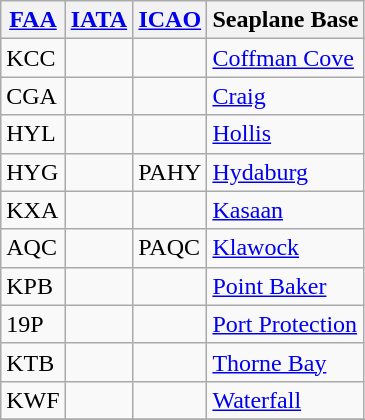<table class=wikitable>
<tr>
<th><a href='#'>FAA</a></th>
<th><a href='#'>IATA</a></th>
<th><a href='#'>ICAO</a></th>
<th>Seaplane Base </th>
</tr>
<tr>
<td>KCC</td>
<td></td>
<td></td>
<td><a href='#'>Coffman Cove</a></td>
</tr>
<tr>
<td>CGA</td>
<td></td>
<td></td>
<td><a href='#'>Craig</a></td>
</tr>
<tr>
<td>HYL</td>
<td></td>
<td></td>
<td><a href='#'>Hollis</a></td>
</tr>
<tr>
<td>HYG</td>
<td></td>
<td>PAHY</td>
<td><a href='#'>Hydaburg</a></td>
</tr>
<tr>
<td>KXA</td>
<td></td>
<td></td>
<td><a href='#'>Kasaan</a></td>
</tr>
<tr>
<td>AQC</td>
<td></td>
<td>PAQC</td>
<td><a href='#'>Klawock</a></td>
</tr>
<tr>
<td>KPB</td>
<td></td>
<td></td>
<td><a href='#'>Point Baker</a></td>
</tr>
<tr>
<td>19P</td>
<td></td>
<td></td>
<td><a href='#'>Port Protection</a></td>
</tr>
<tr>
<td>KTB</td>
<td></td>
<td></td>
<td><a href='#'>Thorne Bay</a></td>
</tr>
<tr>
<td>KWF</td>
<td></td>
<td></td>
<td><a href='#'>Waterfall</a></td>
</tr>
<tr>
</tr>
</table>
